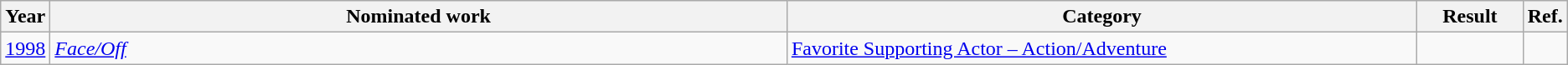<table class=wikitable>
<tr>
<th scope="col" style="width:1em;">Year</th>
<th scope="col" style="width:39em;">Nominated work</th>
<th scope="col" style="width:33em;">Category</th>
<th scope="col" style="width:5em;">Result</th>
<th scope="col" style="width:1em;">Ref.</th>
</tr>
<tr>
<td><a href='#'>1998</a></td>
<td><em><a href='#'>Face/Off</a></em></td>
<td><a href='#'>Favorite Supporting Actor – Action/Adventure</a></td>
<td></td>
<td></td>
</tr>
</table>
